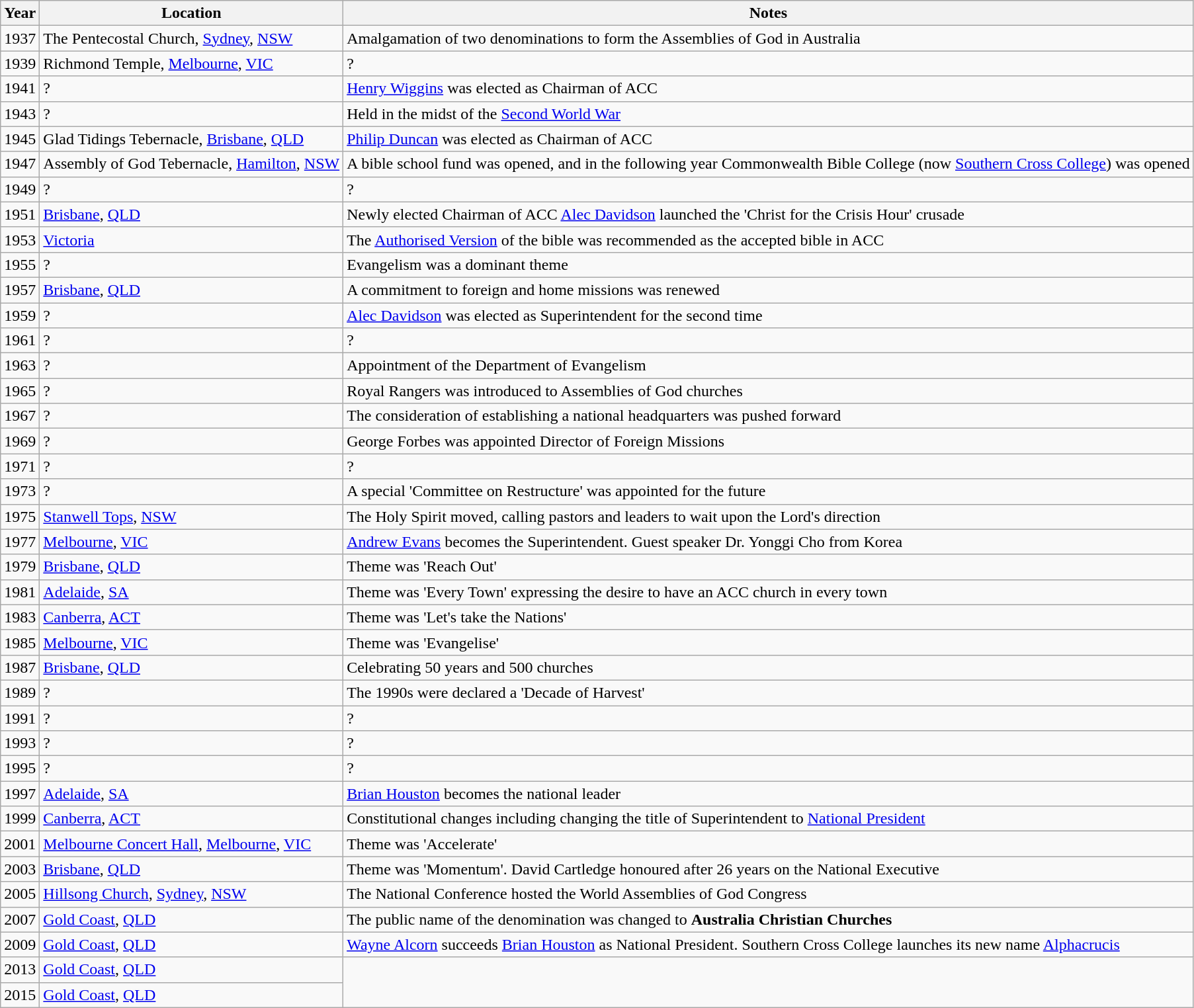<table class="wikitable">
<tr>
<th>Year</th>
<th>Location</th>
<th>Notes</th>
</tr>
<tr>
<td>1937</td>
<td>The Pentecostal Church, <a href='#'>Sydney</a>, <a href='#'>NSW</a></td>
<td>Amalgamation of two denominations to form the Assemblies of God in Australia</td>
</tr>
<tr>
<td>1939</td>
<td>Richmond Temple, <a href='#'>Melbourne</a>, <a href='#'>VIC</a></td>
<td>?</td>
</tr>
<tr>
<td>1941</td>
<td>?</td>
<td><a href='#'>Henry Wiggins</a> was elected as Chairman of ACC</td>
</tr>
<tr>
<td>1943</td>
<td>?</td>
<td>Held in the midst of the <a href='#'>Second World War</a></td>
</tr>
<tr>
<td>1945</td>
<td>Glad Tidings Tebernacle, <a href='#'>Brisbane</a>, <a href='#'>QLD</a></td>
<td><a href='#'>Philip Duncan</a> was elected as Chairman of ACC</td>
</tr>
<tr>
<td>1947</td>
<td>Assembly of God Tebernacle, <a href='#'>Hamilton</a>, <a href='#'>NSW</a></td>
<td>A bible school fund was opened, and in the following year Commonwealth Bible College (now <a href='#'>Southern Cross College</a>) was opened</td>
</tr>
<tr>
<td>1949</td>
<td>?</td>
<td>?</td>
</tr>
<tr>
<td>1951</td>
<td><a href='#'>Brisbane</a>, <a href='#'>QLD</a></td>
<td>Newly elected Chairman of ACC <a href='#'>Alec Davidson</a> launched the 'Christ for the Crisis Hour' crusade</td>
</tr>
<tr>
<td>1953</td>
<td><a href='#'>Victoria</a></td>
<td>The <a href='#'>Authorised Version</a> of the bible was recommended as the accepted bible in ACC</td>
</tr>
<tr>
<td>1955</td>
<td>?</td>
<td>Evangelism was a dominant theme</td>
</tr>
<tr>
<td>1957</td>
<td><a href='#'>Brisbane</a>, <a href='#'>QLD</a></td>
<td>A commitment to foreign and home missions was renewed</td>
</tr>
<tr>
<td>1959</td>
<td>?</td>
<td><a href='#'>Alec Davidson</a> was elected as Superintendent for the second time</td>
</tr>
<tr>
<td>1961</td>
<td>?</td>
<td>?</td>
</tr>
<tr>
<td>1963</td>
<td>?</td>
<td>Appointment of the Department of Evangelism</td>
</tr>
<tr>
<td>1965</td>
<td>?</td>
<td>Royal Rangers was introduced to Assemblies of God churches</td>
</tr>
<tr>
<td>1967</td>
<td>?</td>
<td>The consideration of establishing a national headquarters was pushed forward</td>
</tr>
<tr>
<td>1969</td>
<td>?</td>
<td>George Forbes was appointed Director of Foreign Missions</td>
</tr>
<tr>
<td>1971</td>
<td>?</td>
<td>?</td>
</tr>
<tr>
<td>1973</td>
<td>?</td>
<td>A special 'Committee on Restructure' was appointed for the future</td>
</tr>
<tr>
<td>1975</td>
<td><a href='#'>Stanwell Tops</a>, <a href='#'>NSW</a></td>
<td>The Holy Spirit moved, calling pastors and leaders to wait upon the Lord's direction</td>
</tr>
<tr>
<td>1977</td>
<td><a href='#'>Melbourne</a>, <a href='#'>VIC</a></td>
<td><a href='#'>Andrew Evans</a> becomes the Superintendent. Guest speaker Dr. Yonggi Cho from Korea</td>
</tr>
<tr>
<td>1979</td>
<td><a href='#'>Brisbane</a>, <a href='#'>QLD</a></td>
<td>Theme was 'Reach Out'</td>
</tr>
<tr>
<td>1981</td>
<td><a href='#'>Adelaide</a>, <a href='#'>SA</a></td>
<td>Theme was 'Every Town' expressing the desire to have an ACC church in every town</td>
</tr>
<tr>
<td>1983</td>
<td><a href='#'>Canberra</a>, <a href='#'>ACT</a></td>
<td>Theme was 'Let's take the Nations'</td>
</tr>
<tr>
<td>1985</td>
<td><a href='#'>Melbourne</a>, <a href='#'>VIC</a></td>
<td>Theme was 'Evangelise'</td>
</tr>
<tr>
<td>1987</td>
<td><a href='#'>Brisbane</a>, <a href='#'>QLD</a></td>
<td>Celebrating 50 years and 500 churches</td>
</tr>
<tr>
<td>1989</td>
<td>?</td>
<td>The 1990s were declared a 'Decade of Harvest'</td>
</tr>
<tr>
<td>1991</td>
<td>?</td>
<td>?</td>
</tr>
<tr>
<td>1993</td>
<td>?</td>
<td>?</td>
</tr>
<tr>
<td>1995</td>
<td>?</td>
<td>?</td>
</tr>
<tr>
<td>1997</td>
<td><a href='#'>Adelaide</a>, <a href='#'>SA</a></td>
<td><a href='#'>Brian Houston</a> becomes the national leader</td>
</tr>
<tr>
<td>1999</td>
<td><a href='#'>Canberra</a>, <a href='#'>ACT</a></td>
<td>Constitutional changes including changing the title of Superintendent to <a href='#'>National President</a></td>
</tr>
<tr>
<td>2001</td>
<td><a href='#'>Melbourne Concert Hall</a>, <a href='#'>Melbourne</a>, <a href='#'>VIC</a></td>
<td>Theme was 'Accelerate'</td>
</tr>
<tr>
<td>2003</td>
<td><a href='#'>Brisbane</a>, <a href='#'>QLD</a></td>
<td>Theme was 'Momentum'. David Cartledge honoured after 26 years on the National Executive</td>
</tr>
<tr>
<td>2005</td>
<td><a href='#'>Hillsong Church</a>, <a href='#'>Sydney</a>, <a href='#'>NSW</a></td>
<td>The National Conference hosted the World Assemblies of God Congress</td>
</tr>
<tr>
<td>2007</td>
<td><a href='#'>Gold Coast</a>, <a href='#'>QLD</a></td>
<td>The public name of the denomination was changed to <strong>Australia Christian Churches</strong></td>
</tr>
<tr>
<td>2009</td>
<td><a href='#'>Gold Coast</a>, <a href='#'>QLD</a></td>
<td><a href='#'>Wayne Alcorn</a> succeeds <a href='#'>Brian Houston</a> as National President. Southern Cross College launches its new name <a href='#'>Alphacrucis</a></td>
</tr>
<tr>
<td>2013</td>
<td><a href='#'>Gold Coast</a>, <a href='#'>QLD</a></td>
</tr>
<tr>
<td>2015</td>
<td><a href='#'>Gold Coast</a>, <a href='#'>QLD</a></td>
</tr>
</table>
